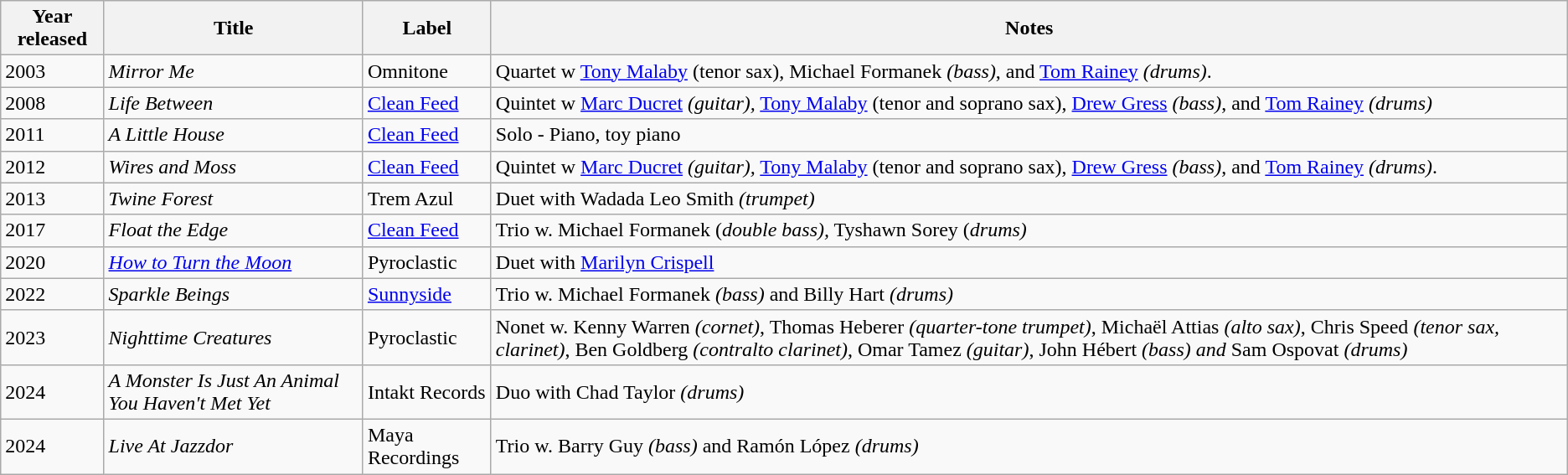<table class="wikitable sortable mw-collapsible mw-collapsed">
<tr>
<th>Year released</th>
<th>Title</th>
<th>Label</th>
<th>Notes</th>
</tr>
<tr>
<td>2003</td>
<td><em>Mirror Me</em></td>
<td>Omnitone</td>
<td>Quartet w <a href='#'>Tony Malaby</a> (tenor sax), Michael Formanek <em>(bass)</em>, and <a href='#'>Tom Rainey</a> <em>(drums)</em>.</td>
</tr>
<tr>
<td>2008</td>
<td><em>Life Between</em></td>
<td><a href='#'>Clean Feed</a></td>
<td>Quintet w <a href='#'>Marc Ducret</a> <em>(guitar),</em> <a href='#'>Tony Malaby</a> (tenor and soprano sax), <a href='#'>Drew Gress</a> <em>(bass)</em>, and <a href='#'>Tom Rainey</a> <em>(drums)</em></td>
</tr>
<tr>
<td>2011</td>
<td><em>A Little House</em></td>
<td><a href='#'>Clean Feed</a></td>
<td>Solo - Piano, toy piano</td>
</tr>
<tr>
<td>2012</td>
<td><em>Wires and Moss</em></td>
<td><a href='#'>Clean Feed</a></td>
<td>Quintet w <a href='#'>Marc Ducret</a> <em>(guitar),</em> <a href='#'>Tony Malaby</a> (tenor and soprano sax), <a href='#'>Drew Gress</a> <em>(bass)</em>, and <a href='#'>Tom Rainey</a> <em>(drums)</em>.</td>
</tr>
<tr>
<td>2013</td>
<td><em>Twine Forest</em></td>
<td>Trem Azul</td>
<td>Duet with Wadada Leo Smith <em>(trumpet)</em></td>
</tr>
<tr>
<td>2017</td>
<td><em>Float the Edge</em></td>
<td><a href='#'>Clean Feed</a></td>
<td>Trio w. Michael Formanek (<em>double bass),</em> Tyshawn Sorey (<em>drums)</em></td>
</tr>
<tr>
<td>2020</td>
<td><em><a href='#'>How to Turn the Moon</a></em></td>
<td>Pyroclastic</td>
<td>Duet with <a href='#'>Marilyn Crispell</a></td>
</tr>
<tr>
<td>2022</td>
<td><em>Sparkle Beings</em></td>
<td><a href='#'>Sunnyside</a></td>
<td>Trio w. Michael Formanek <em>(bass)</em> and Billy Hart <em>(drums)</em></td>
</tr>
<tr>
<td>2023</td>
<td><em>Nighttime Creatures</em></td>
<td>Pyroclastic</td>
<td>Nonet w. Kenny Warren <em>(cornet)</em>, Thomas Heberer <em>(quarter-tone trumpet)</em>, Michaël Attias <em>(alto sax)</em>, Chris Speed <em>(tenor sax, clarinet)</em>, Ben Goldberg <em>(contralto clarinet)</em>, Omar Tamez <em>(guitar)</em>, John Hébert <em>(bass) and</em> Sam Ospovat <em>(drums)</em></td>
</tr>
<tr>
<td>2024</td>
<td><em>A Monster Is Just An Animal You Haven't Met Yet</em></td>
<td>Intakt Records</td>
<td>Duo with Chad Taylor <em>(drums)</em></td>
</tr>
<tr>
<td>2024</td>
<td><em>Live At Jazzdor</em></td>
<td>Maya Recordings</td>
<td>Trio w. Barry Guy <em>(bass)</em> and Ramón López <em>(drums)</em></td>
</tr>
</table>
